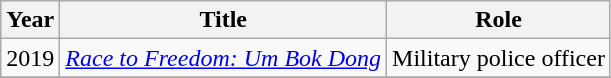<table class="wikitable">
<tr>
<th>Year</th>
<th>Title</th>
<th>Role</th>
</tr>
<tr>
<td>2019</td>
<td><em><a href='#'>Race to Freedom: Um Bok Dong</a></em></td>
<td>Military police officer</td>
</tr>
<tr>
</tr>
</table>
